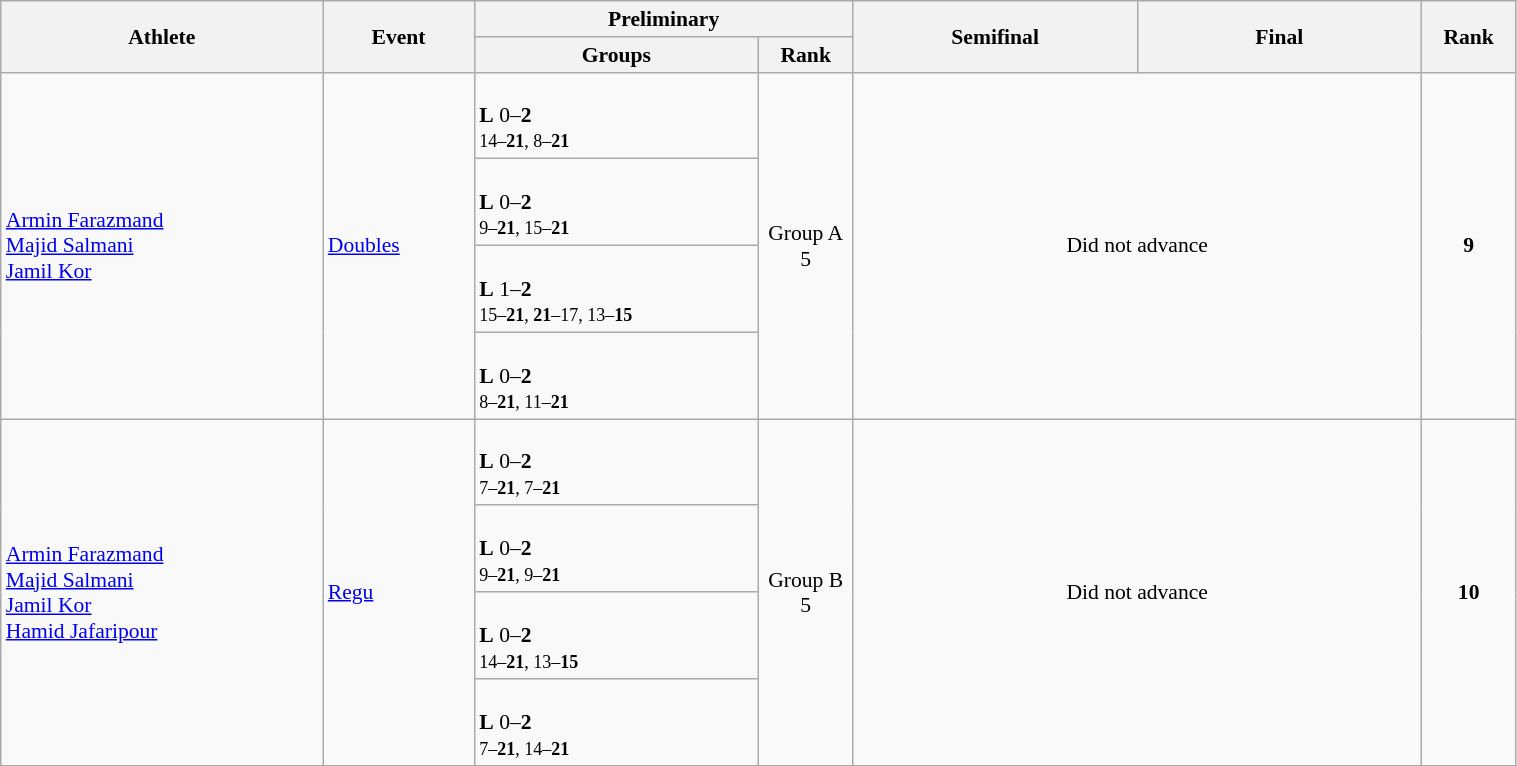<table class="wikitable" width="80%" style="text-align:left; font-size:90%">
<tr>
<th rowspan="2" width="17%">Athlete</th>
<th rowspan="2" width="8%">Event</th>
<th colspan="2">Preliminary</th>
<th rowspan="2" width="15%">Semifinal</th>
<th rowspan="2" width="15%">Final</th>
<th rowspan="2" width="5%">Rank</th>
</tr>
<tr>
<th width="15%">Groups</th>
<th width="5%">Rank</th>
</tr>
<tr>
<td rowspan="4"><a href='#'>Armin Farazmand</a><br><a href='#'>Majid Salmani</a><br><a href='#'>Jamil Kor</a></td>
<td rowspan="4"><a href='#'>Doubles</a></td>
<td><br><strong>L</strong> 0–<strong>2</strong><br><small>14–<strong>21</strong>, 8–<strong>21</strong></small></td>
<td rowspan="4" align=center>Group A<br>5</td>
<td rowspan="4" colspan=2 align=center>Did not advance</td>
<td rowspan="4" align="center"><strong>9</strong></td>
</tr>
<tr>
<td><br><strong>L</strong> 0–<strong>2</strong><br><small>9–<strong>21</strong>, 15–<strong>21</strong></small></td>
</tr>
<tr>
<td><br><strong>L</strong> 1–<strong>2</strong><br><small>15–<strong>21</strong>, <strong>21</strong>–17, 13–<strong>15</strong></small></td>
</tr>
<tr>
<td><br><strong>L</strong> 0–<strong>2</strong><br><small>8–<strong>21</strong>, 11–<strong>21</strong></small></td>
</tr>
<tr>
<td rowspan="4"><a href='#'>Armin Farazmand</a><br><a href='#'>Majid Salmani</a><br><a href='#'>Jamil Kor</a><br><a href='#'>Hamid Jafaripour</a></td>
<td rowspan="4"><a href='#'>Regu</a></td>
<td><br><strong>L</strong> 0–<strong>2</strong><br><small>7–<strong>21</strong>, 7–<strong>21</strong></small></td>
<td rowspan="4" align=center>Group B<br>5</td>
<td rowspan="4" colspan=2 align=center>Did not advance</td>
<td rowspan="4" align="center"><strong>10</strong></td>
</tr>
<tr>
<td><br><strong>L</strong> 0–<strong>2</strong><br><small>9–<strong>21</strong>, 9–<strong>21</strong></small></td>
</tr>
<tr>
<td><br><strong>L</strong> 0–<strong>2</strong><br><small>14–<strong>21</strong>, 13–<strong>15</strong></small></td>
</tr>
<tr>
<td><br><strong>L</strong> 0–<strong>2</strong><br><small>7–<strong>21</strong>, 14–<strong>21</strong></small></td>
</tr>
</table>
